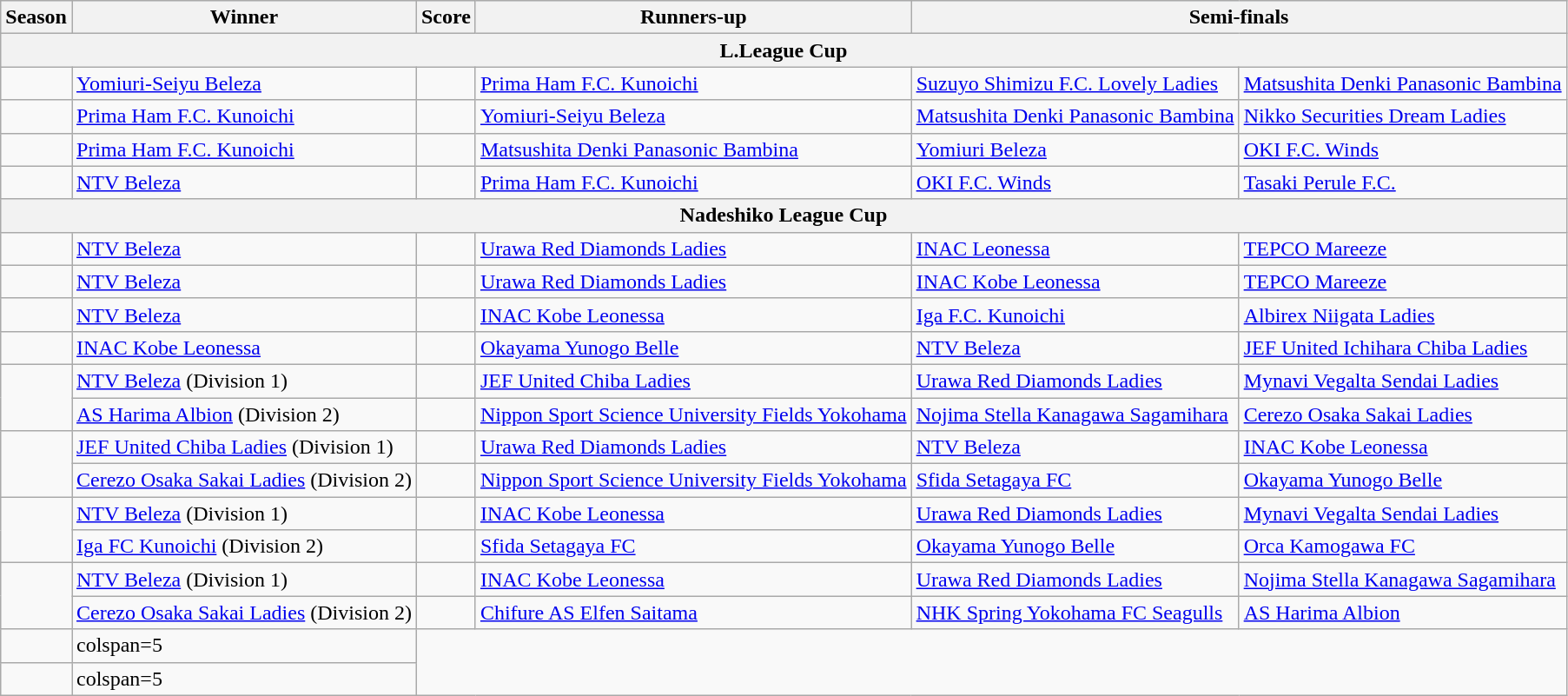<table class="wikitable">
<tr style="background:#f0f6fa;">
<th><strong>Season</strong></th>
<th><strong>Winner</strong></th>
<th><strong>Score</strong></th>
<th><strong>Runners-up</strong></th>
<th colspan=2><strong>Semi-finals</strong></th>
</tr>
<tr>
<th colspan=6>L.League Cup</th>
</tr>
<tr>
<td></td>
<td><a href='#'>Yomiuri-Seiyu Beleza</a></td>
<td></td>
<td><a href='#'>Prima Ham F.C. Kunoichi</a></td>
<td><a href='#'>Suzuyo Shimizu F.C. Lovely Ladies</a></td>
<td><a href='#'>Matsushita Denki Panasonic Bambina</a></td>
</tr>
<tr>
<td></td>
<td><a href='#'>Prima Ham F.C. Kunoichi</a></td>
<td></td>
<td><a href='#'>Yomiuri-Seiyu Beleza</a></td>
<td><a href='#'>Matsushita Denki Panasonic Bambina</a></td>
<td><a href='#'>Nikko Securities Dream Ladies</a></td>
</tr>
<tr>
<td></td>
<td><a href='#'>Prima Ham F.C. Kunoichi</a></td>
<td></td>
<td><a href='#'>Matsushita Denki Panasonic Bambina</a></td>
<td><a href='#'>Yomiuri Beleza</a></td>
<td><a href='#'>OKI F.C. Winds</a></td>
</tr>
<tr>
<td></td>
<td><a href='#'>NTV Beleza</a></td>
<td></td>
<td><a href='#'>Prima Ham F.C. Kunoichi</a></td>
<td><a href='#'>OKI F.C. Winds</a></td>
<td><a href='#'>Tasaki Perule F.C.</a></td>
</tr>
<tr>
<th colspan=6>Nadeshiko League Cup</th>
</tr>
<tr>
<td></td>
<td><a href='#'>NTV Beleza</a></td>
<td></td>
<td><a href='#'>Urawa Red Diamonds Ladies</a></td>
<td><a href='#'>INAC Leonessa</a></td>
<td><a href='#'>TEPCO Mareeze</a></td>
</tr>
<tr>
<td></td>
<td><a href='#'>NTV Beleza</a></td>
<td></td>
<td><a href='#'>Urawa Red Diamonds Ladies</a></td>
<td><a href='#'>INAC Kobe Leonessa</a></td>
<td><a href='#'>TEPCO Mareeze</a></td>
</tr>
<tr>
<td></td>
<td><a href='#'>NTV Beleza</a></td>
<td></td>
<td><a href='#'>INAC Kobe Leonessa</a></td>
<td><a href='#'>Iga F.C. Kunoichi</a></td>
<td><a href='#'>Albirex Niigata Ladies</a></td>
</tr>
<tr>
<td></td>
<td><a href='#'>INAC Kobe Leonessa</a></td>
<td></td>
<td><a href='#'>Okayama Yunogo Belle</a></td>
<td><a href='#'>NTV Beleza</a></td>
<td><a href='#'>JEF United Ichihara Chiba Ladies</a></td>
</tr>
<tr>
<td rowspan="2"></td>
<td><a href='#'>NTV Beleza</a> (Division 1)</td>
<td></td>
<td><a href='#'>JEF United Chiba Ladies</a></td>
<td><a href='#'>Urawa Red Diamonds Ladies</a></td>
<td><a href='#'>Mynavi Vegalta Sendai Ladies</a></td>
</tr>
<tr>
<td><a href='#'>AS Harima Albion</a> (Division 2)</td>
<td></td>
<td><a href='#'>Nippon Sport Science University Fields Yokohama</a></td>
<td><a href='#'>Nojima Stella Kanagawa Sagamihara</a></td>
<td><a href='#'>Cerezo Osaka Sakai Ladies</a></td>
</tr>
<tr>
<td rowspan="2"></td>
<td><a href='#'>JEF United Chiba Ladies</a> (Division 1)</td>
<td></td>
<td><a href='#'>Urawa Red Diamonds Ladies</a></td>
<td><a href='#'>NTV Beleza</a></td>
<td><a href='#'>INAC Kobe Leonessa</a></td>
</tr>
<tr>
<td><a href='#'>Cerezo Osaka Sakai Ladies</a> (Division 2)</td>
<td></td>
<td><a href='#'>Nippon Sport Science University Fields Yokohama</a></td>
<td><a href='#'>Sfida Setagaya FC</a></td>
<td><a href='#'>Okayama Yunogo Belle</a></td>
</tr>
<tr>
<td rowspan="2"></td>
<td><a href='#'>NTV Beleza</a> (Division 1)</td>
<td></td>
<td><a href='#'>INAC Kobe Leonessa</a></td>
<td><a href='#'>Urawa Red Diamonds Ladies</a></td>
<td><a href='#'>Mynavi Vegalta Sendai Ladies</a></td>
</tr>
<tr>
<td><a href='#'>Iga FC Kunoichi</a> (Division 2)</td>
<td></td>
<td><a href='#'>Sfida Setagaya FC</a></td>
<td><a href='#'>Okayama Yunogo Belle</a></td>
<td><a href='#'>Orca Kamogawa FC</a></td>
</tr>
<tr>
<td rowspan="2"></td>
<td><a href='#'>NTV Beleza</a> (Division 1)</td>
<td></td>
<td><a href='#'>INAC Kobe Leonessa</a></td>
<td><a href='#'>Urawa Red Diamonds Ladies</a></td>
<td><a href='#'>Nojima Stella Kanagawa Sagamihara</a></td>
</tr>
<tr>
<td><a href='#'>Cerezo Osaka Sakai Ladies</a> (Division 2)</td>
<td></td>
<td><a href='#'>Chifure AS Elfen Saitama</a></td>
<td><a href='#'>NHK Spring Yokohama FC Seagulls</a></td>
<td><a href='#'>AS Harima Albion</a></td>
</tr>
<tr>
<td></td>
<td>colspan=5 </td>
</tr>
<tr>
<td></td>
<td>colspan=5 </td>
</tr>
</table>
